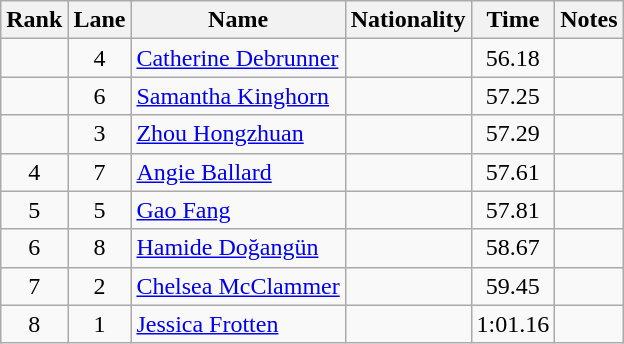<table class="wikitable sortable" style="text-align:center">
<tr>
<th>Rank</th>
<th>Lane</th>
<th>Name</th>
<th>Nationality</th>
<th>Time</th>
<th>Notes</th>
</tr>
<tr>
<td></td>
<td>4</td>
<td align="left"><a href='#'>Catherine Debrunner</a></td>
<td align="left"></td>
<td>56.18</td>
<td></td>
</tr>
<tr>
<td></td>
<td>6</td>
<td align="left"><a href='#'>Samantha Kinghorn</a></td>
<td align="left"></td>
<td>57.25</td>
<td></td>
</tr>
<tr>
<td></td>
<td>3</td>
<td align="left"><a href='#'>Zhou Hongzhuan</a></td>
<td align="left"></td>
<td>57.29</td>
<td></td>
</tr>
<tr>
<td>4</td>
<td>7</td>
<td align="left"><a href='#'>Angie Ballard</a></td>
<td align="left"></td>
<td>57.61</td>
<td></td>
</tr>
<tr>
<td>5</td>
<td>5</td>
<td align="left"><a href='#'>Gao Fang</a></td>
<td align="left"></td>
<td>57.81</td>
<td></td>
</tr>
<tr>
<td>6</td>
<td>8</td>
<td align="left"><a href='#'>Hamide Doğangün</a></td>
<td align="left"></td>
<td>58.67</td>
<td></td>
</tr>
<tr>
<td>7</td>
<td>2</td>
<td align="left"><a href='#'>Chelsea McClammer</a></td>
<td align="left"></td>
<td>59.45</td>
<td></td>
</tr>
<tr>
<td>8</td>
<td>1</td>
<td align="left"><a href='#'>Jessica Frotten</a></td>
<td align="left"></td>
<td>1:01.16</td>
<td></td>
</tr>
</table>
